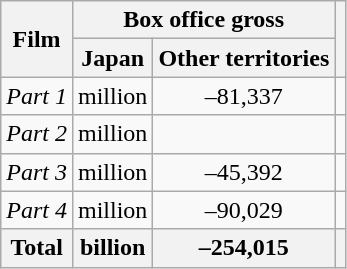<table class="wikitable plainrowheaders unsortable" style="text-align:center;">
<tr>
<th rowspan="2">Film</th>
<th colspan="2">Box office gross</th>
<th rowspan="2"></th>
</tr>
<tr>
<th>Japan</th>
<th>Other territories</th>
</tr>
<tr>
<td><em>Part 1</em></td>
<td>million</td>
<td>–81,337</td>
<td></td>
</tr>
<tr>
<td><em>Part 2</em></td>
<td>million</td>
<td></td>
<td></td>
</tr>
<tr>
<td><em>Part 3</em></td>
<td>million</td>
<td>–45,392</td>
<td></td>
</tr>
<tr>
<td><em>Part 4</em></td>
<td>million</td>
<td>–90,029</td>
<td></td>
</tr>
<tr>
<th>Total</th>
<th>billion</th>
<th>–254,015</th>
<th></th>
</tr>
</table>
